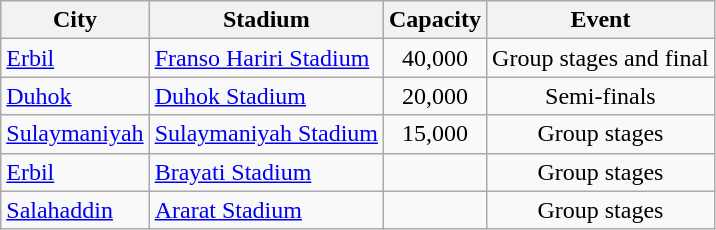<table class="wikitable">
<tr>
<th>City</th>
<th>Stadium</th>
<th>Capacity</th>
<th>Event</th>
</tr>
<tr>
<td><a href='#'>Erbil</a></td>
<td><a href='#'>Franso Hariri Stadium</a></td>
<td align="center">40,000</td>
<td align="center">Group stages and final</td>
</tr>
<tr>
<td><a href='#'>Duhok</a></td>
<td><a href='#'>Duhok Stadium</a></td>
<td align="center">20,000</td>
<td align="center">Semi-finals</td>
</tr>
<tr>
<td><a href='#'>Sulaymaniyah</a></td>
<td><a href='#'>Sulaymaniyah Stadium</a></td>
<td align="center">15,000</td>
<td align="center">Group stages</td>
</tr>
<tr>
<td><a href='#'>Erbil</a></td>
<td><a href='#'>Brayati Stadium</a></td>
<td align="center"></td>
<td align="center">Group stages</td>
</tr>
<tr>
<td><a href='#'>Salahaddin</a></td>
<td><a href='#'>Ararat Stadium</a></td>
<td align="center"></td>
<td align="center">Group stages</td>
</tr>
</table>
